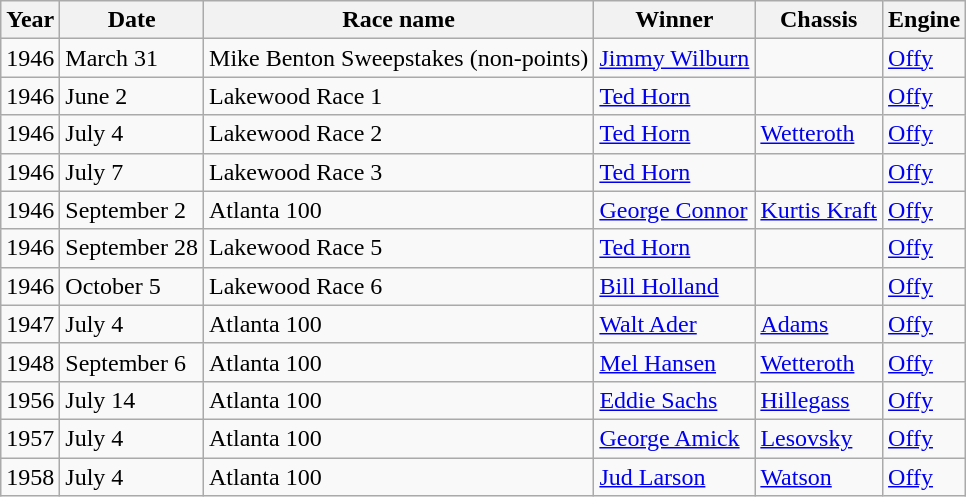<table class="wikitable">
<tr>
<th>Year</th>
<th>Date</th>
<th>Race name</th>
<th>Winner</th>
<th>Chassis</th>
<th>Engine</th>
</tr>
<tr>
<td>1946</td>
<td>March 31</td>
<td>Mike Benton Sweepstakes (non-points)</td>
<td><a href='#'>Jimmy Wilburn</a></td>
<td></td>
<td><a href='#'>Offy</a></td>
</tr>
<tr>
<td>1946</td>
<td>June 2</td>
<td>Lakewood Race 1</td>
<td><a href='#'>Ted Horn</a></td>
<td></td>
<td><a href='#'>Offy</a></td>
</tr>
<tr>
<td>1946</td>
<td>July 4</td>
<td>Lakewood Race 2</td>
<td><a href='#'>Ted Horn</a></td>
<td><a href='#'>Wetteroth</a></td>
<td><a href='#'>Offy</a></td>
</tr>
<tr>
<td>1946</td>
<td>July 7</td>
<td>Lakewood Race 3</td>
<td><a href='#'>Ted Horn</a></td>
<td></td>
<td><a href='#'>Offy</a></td>
</tr>
<tr>
<td>1946</td>
<td>September 2</td>
<td>Atlanta 100</td>
<td><a href='#'>George Connor</a></td>
<td><a href='#'>Kurtis Kraft</a></td>
<td><a href='#'>Offy</a></td>
</tr>
<tr>
<td>1946</td>
<td>September 28</td>
<td>Lakewood Race 5</td>
<td><a href='#'>Ted Horn</a></td>
<td></td>
<td><a href='#'>Offy</a></td>
</tr>
<tr>
<td>1946</td>
<td>October 5</td>
<td>Lakewood Race 6</td>
<td><a href='#'>Bill Holland</a></td>
<td></td>
<td><a href='#'>Offy</a></td>
</tr>
<tr>
<td>1947</td>
<td>July 4</td>
<td>Atlanta 100</td>
<td><a href='#'>Walt Ader</a></td>
<td><a href='#'>Adams</a></td>
<td><a href='#'>Offy</a></td>
</tr>
<tr>
<td>1948</td>
<td>September 6</td>
<td>Atlanta 100</td>
<td><a href='#'>Mel Hansen</a></td>
<td><a href='#'>Wetteroth</a></td>
<td><a href='#'>Offy</a></td>
</tr>
<tr>
<td>1956</td>
<td>July 14</td>
<td>Atlanta 100</td>
<td><a href='#'>Eddie Sachs</a></td>
<td><a href='#'>Hillegass</a></td>
<td><a href='#'>Offy</a></td>
</tr>
<tr>
<td>1957</td>
<td>July 4</td>
<td>Atlanta 100</td>
<td><a href='#'>George Amick</a></td>
<td><a href='#'>Lesovsky</a></td>
<td><a href='#'>Offy</a></td>
</tr>
<tr>
<td>1958</td>
<td>July 4</td>
<td>Atlanta 100</td>
<td><a href='#'>Jud Larson</a></td>
<td><a href='#'>Watson</a></td>
<td><a href='#'>Offy</a></td>
</tr>
</table>
